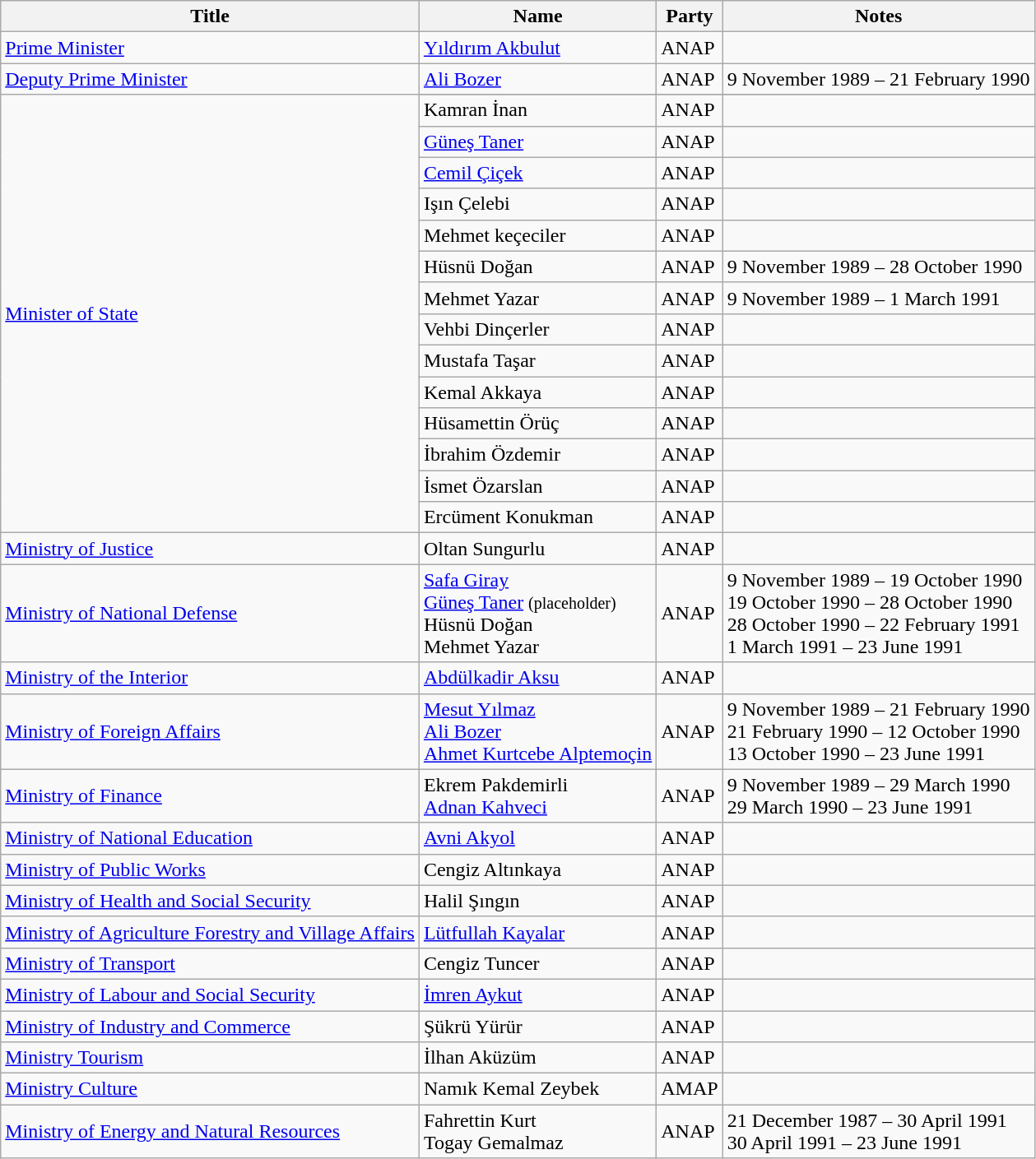<table class="wikitable">
<tr>
<th>Title</th>
<th>Name</th>
<th>Party</th>
<th>Notes</th>
</tr>
<tr>
<td><a href='#'>Prime Minister</a></td>
<td><a href='#'>Yıldırım Akbulut</a></td>
<td>ANAP</td>
<td></td>
</tr>
<tr>
<td><a href='#'>Deputy Prime Minister</a></td>
<td><a href='#'>Ali Bozer</a></td>
<td>ANAP</td>
<td>9 November 1989 – 21 February 1990</td>
</tr>
<tr>
<td rowspan="15" style="text-align:left;"><a href='#'>Minister of State</a></td>
</tr>
<tr>
<td>Kamran İnan</td>
<td>ANAP</td>
<td></td>
</tr>
<tr>
<td><a href='#'>Güneş Taner</a></td>
<td>ANAP</td>
<td></td>
</tr>
<tr>
<td><a href='#'>Cemil Çiçek</a></td>
<td>ANAP</td>
<td></td>
</tr>
<tr>
<td>Işın Çelebi</td>
<td>ANAP</td>
<td></td>
</tr>
<tr>
<td>Mehmet keçeciler</td>
<td>ANAP</td>
<td></td>
</tr>
<tr>
<td>Hüsnü Doğan</td>
<td>ANAP</td>
<td>9 November 1989 – 28 October 1990</td>
</tr>
<tr>
<td>Mehmet Yazar</td>
<td>ANAP</td>
<td>9 November 1989 – 1 March 1991</td>
</tr>
<tr>
<td>Vehbi Dinçerler</td>
<td>ANAP</td>
<td></td>
</tr>
<tr>
<td>Mustafa Taşar</td>
<td>ANAP</td>
<td></td>
</tr>
<tr>
<td>Kemal Akkaya</td>
<td>ANAP</td>
<td></td>
</tr>
<tr>
<td>Hüsamettin Örüç</td>
<td>ANAP</td>
<td></td>
</tr>
<tr>
<td>İbrahim Özdemir</td>
<td>ANAP</td>
<td></td>
</tr>
<tr>
<td>İsmet Özarslan</td>
<td>ANAP</td>
<td></td>
</tr>
<tr>
<td>Ercüment Konukman</td>
<td>ANAP</td>
<td></td>
</tr>
<tr>
<td><a href='#'>Ministry of Justice</a></td>
<td>Oltan Sungurlu</td>
<td>ANAP</td>
<td></td>
</tr>
<tr>
<td><a href='#'>Ministry of National Defense</a></td>
<td><a href='#'>Safa Giray</a><br><a href='#'>Güneş Taner</a> <small>(placeholder)</small><br>Hüsnü Doğan<br>Mehmet Yazar</td>
<td>ANAP</td>
<td>9 November 1989 – 19 October 1990<br> 19 October 1990 – 28 October 1990 <br> 28 October 1990 – 22 February 1991 <br>1 March 1991 – 23 June 1991</td>
</tr>
<tr>
<td><a href='#'>Ministry of the Interior</a></td>
<td><a href='#'>Abdülkadir Aksu</a></td>
<td>ANAP</td>
<td></td>
</tr>
<tr>
<td><a href='#'>Ministry of Foreign Affairs</a></td>
<td><a href='#'>Mesut Yılmaz</a><br><a href='#'>Ali Bozer</a><br><a href='#'>Ahmet Kurtcebe Alptemoçin</a></td>
<td>ANAP</td>
<td>9 November 1989 – 21 February 1990<br>21 February 1990 – 12 October 1990<br>13 October 1990 – 23 June 1991</td>
</tr>
<tr>
<td><a href='#'>Ministry of Finance</a></td>
<td>Ekrem Pakdemirli<br><a href='#'>Adnan Kahveci</a></td>
<td>ANAP</td>
<td>9 November 1989 – 29 March 1990<br>29 March 1990 – 23 June 1991</td>
</tr>
<tr>
<td><a href='#'>Ministry of National Education</a></td>
<td><a href='#'>Avni Akyol</a></td>
<td>ANAP</td>
<td></td>
</tr>
<tr>
<td><a href='#'>Ministry of Public Works</a></td>
<td>Cengiz Altınkaya</td>
<td>ANAP</td>
<td></td>
</tr>
<tr>
<td><a href='#'>Ministry of Health and Social Security</a></td>
<td>Halil Şıngın</td>
<td>ANAP</td>
<td></td>
</tr>
<tr>
<td><a href='#'>Ministry of Agriculture Forestry and Village Affairs</a></td>
<td><a href='#'>Lütfullah Kayalar</a></td>
<td>ANAP</td>
<td></td>
</tr>
<tr>
<td><a href='#'>Ministry of Transport</a></td>
<td>Cengiz Tuncer</td>
<td>ANAP</td>
<td></td>
</tr>
<tr>
<td><a href='#'>Ministry of Labour and Social Security</a></td>
<td><a href='#'>İmren Aykut</a></td>
<td>ANAP</td>
<td></td>
</tr>
<tr>
<td><a href='#'>Ministry of Industry and Commerce</a></td>
<td>Şükrü Yürür</td>
<td>ANAP</td>
<td></td>
</tr>
<tr>
<td><a href='#'>Ministry Tourism</a></td>
<td>İlhan Aküzüm</td>
<td>ANAP</td>
<td></td>
</tr>
<tr>
<td><a href='#'>Ministry Culture</a></td>
<td>Namık Kemal Zeybek</td>
<td>AMAP</td>
<td></td>
</tr>
<tr>
<td><a href='#'>Ministry of Energy and Natural Resources</a></td>
<td>Fahrettin Kurt<br>Togay Gemalmaz</td>
<td>ANAP</td>
<td>21 December 1987 – 30 April 1991<br>30 April 1991 – 23 June 1991</td>
</tr>
</table>
